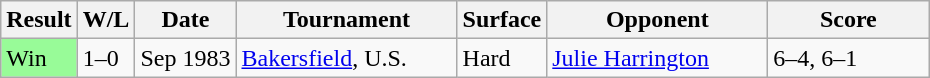<table class="sortable wikitable">
<tr>
<th style="width:40px">Result</th>
<th style="width:30px" class="unsortable">W/L</th>
<th style="width:60px">Date</th>
<th style="width:140px">Tournament</th>
<th style="width:50px">Surface</th>
<th style="width:140px">Opponent</th>
<th style="width:100px" class="unsortable">Score</th>
</tr>
<tr>
<td style="background:#98fb98;">Win</td>
<td>1–0</td>
<td>Sep 1983</td>
<td><a href='#'>Bakersfield</a>, U.S.</td>
<td>Hard</td>
<td> <a href='#'>Julie Harrington</a></td>
<td>6–4, 6–1</td>
</tr>
</table>
